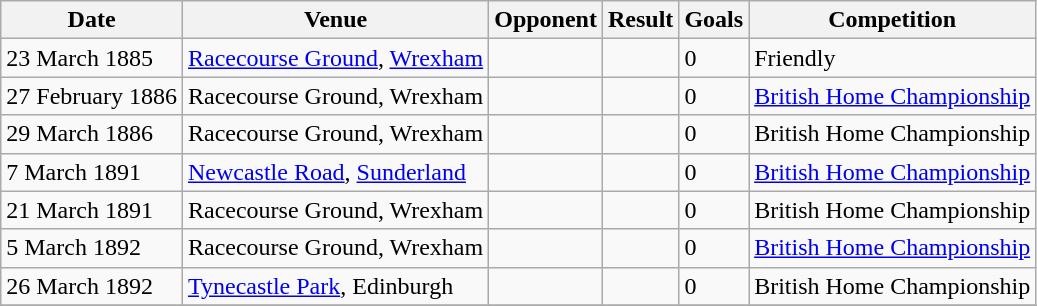<table class="wikitable">
<tr>
<th>Date</th>
<th>Venue</th>
<th>Opponent</th>
<th>Result</th>
<th>Goals</th>
<th>Competition</th>
</tr>
<tr>
<td>23 March 1885</td>
<td><a href='#'>Racecourse Ground</a>, <a href='#'>Wrexham</a></td>
<td></td>
<td></td>
<td>0</td>
<td>Friendly</td>
</tr>
<tr>
<td>27 February 1886</td>
<td>Racecourse Ground, Wrexham</td>
<td></td>
<td></td>
<td>0</td>
<td><a href='#'>British Home Championship</a></td>
</tr>
<tr>
<td>29 March 1886</td>
<td>Racecourse Ground, Wrexham</td>
<td></td>
<td></td>
<td>0</td>
<td>British Home Championship</td>
</tr>
<tr>
<td>7 March 1891</td>
<td><a href='#'>Newcastle Road</a>, <a href='#'>Sunderland</a></td>
<td></td>
<td></td>
<td>0</td>
<td><a href='#'>British Home Championship</a></td>
</tr>
<tr>
<td>21 March 1891</td>
<td>Racecourse Ground, Wrexham</td>
<td></td>
<td></td>
<td>0</td>
<td>British Home Championship</td>
</tr>
<tr>
<td>5 March 1892</td>
<td>Racecourse Ground, Wrexham</td>
<td></td>
<td></td>
<td>0</td>
<td><a href='#'>British Home Championship</a></td>
</tr>
<tr>
<td>26 March 1892</td>
<td><a href='#'>Tynecastle Park</a>, Edinburgh</td>
<td></td>
<td></td>
<td>0</td>
<td>British Home Championship</td>
</tr>
<tr>
</tr>
</table>
